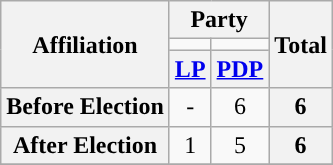<table class="wikitable" style="text-align:center">
<tr>
<th rowspan="3">Affiliation</th>
<th colspan="2">Party</th>
<th rowspan="3">Total</th>
</tr>
<tr>
<td style="background-color:"></td>
<td style="background-color:"></td>
</tr>
<tr>
<th><a href='#'>LP</a></th>
<th><a href='#'>PDP</a></th>
</tr>
<tr>
<th>Before Election</th>
<td>-</td>
<td>6</td>
<th>6</th>
</tr>
<tr>
<th>After Election</th>
<td>1</td>
<td>5</td>
<th>6</th>
</tr>
<tr>
</tr>
</table>
